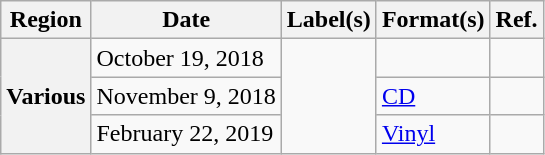<table class="wikitable plainrowheaders">
<tr>
<th scope="col">Region</th>
<th scope="col">Date</th>
<th scope="col">Label(s)</th>
<th scope="col">Format(s)</th>
<th scope="col">Ref.</th>
</tr>
<tr>
<th scope="row" rowspan="3">Various</th>
<td>October 19, 2018</td>
<td rowspan="3"></td>
<td></td>
<td></td>
</tr>
<tr>
<td>November 9, 2018</td>
<td><a href='#'>CD</a></td>
<td></td>
</tr>
<tr>
<td>February 22, 2019</td>
<td><a href='#'>Vinyl</a></td>
<td></td>
</tr>
</table>
